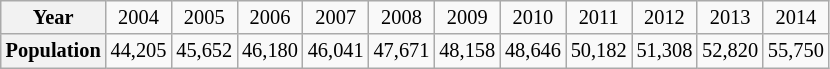<table class="wikitable" style="margin-right:1px; text-align:center; font-size:85% !important;">
<tr>
<th>Year</th>
<td>2004</td>
<td>2005</td>
<td>2006</td>
<td>2007</td>
<td>2008</td>
<td>2009</td>
<td>2010</td>
<td>2011</td>
<td>2012</td>
<td>2013</td>
<td>2014</td>
</tr>
<tr>
<th>Population</th>
<td>44,205</td>
<td>45,652</td>
<td>46,180</td>
<td>46,041</td>
<td>47,671</td>
<td>48,158</td>
<td>48,646</td>
<td>50,182</td>
<td>51,308</td>
<td>52,820</td>
<td>55,750</td>
</tr>
</table>
